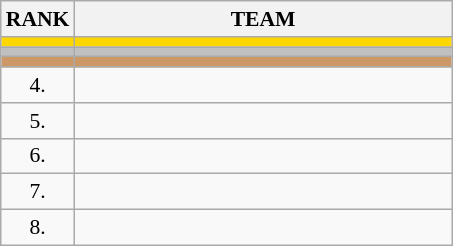<table class="wikitable" style="border-collapse: collapse; font-size: 90%;">
<tr>
<th>RANK</th>
<th align="left" style="width: 17em">TEAM</th>
</tr>
<tr bgcolor=gold>
<td align="center"></td>
<td></td>
</tr>
<tr bgcolor=silver>
<td align="center"></td>
<td></td>
</tr>
<tr bgcolor=cc9966>
<td align="center"></td>
<td></td>
</tr>
<tr>
<td align="center">4.</td>
<td></td>
</tr>
<tr>
<td align="center">5.</td>
<td></td>
</tr>
<tr>
<td align="center">6.</td>
<td></td>
</tr>
<tr>
<td align="center">7.</td>
<td></td>
</tr>
<tr>
<td align="center">8.</td>
<td></td>
</tr>
</table>
